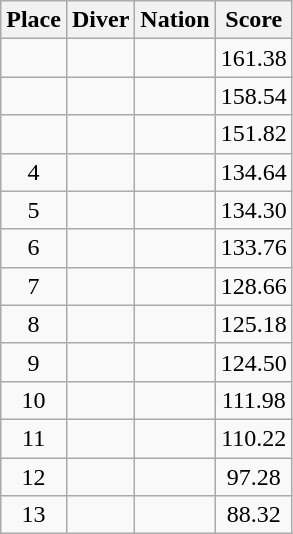<table class="wikitable sortable" style="text-align:center">
<tr>
<th>Place</th>
<th>Diver</th>
<th>Nation</th>
<th>Score</th>
</tr>
<tr>
<td></td>
<td align=left></td>
<td align=left></td>
<td>161.38</td>
</tr>
<tr>
<td></td>
<td align=left></td>
<td align=left></td>
<td>158.54</td>
</tr>
<tr>
<td></td>
<td align=left></td>
<td align=left></td>
<td>151.82</td>
</tr>
<tr>
<td>4</td>
<td align=left></td>
<td align=left></td>
<td>134.64</td>
</tr>
<tr>
<td>5</td>
<td align=left></td>
<td align=left></td>
<td>134.30</td>
</tr>
<tr>
<td>6</td>
<td align=left></td>
<td align=left></td>
<td>133.76</td>
</tr>
<tr>
<td>7</td>
<td align=left></td>
<td align=left></td>
<td>128.66</td>
</tr>
<tr>
<td>8</td>
<td align=left></td>
<td align=left></td>
<td>125.18</td>
</tr>
<tr>
<td>9</td>
<td align=left></td>
<td align=left></td>
<td>124.50</td>
</tr>
<tr>
<td>10</td>
<td align=left></td>
<td align=left></td>
<td>111.98</td>
</tr>
<tr>
<td>11</td>
<td align=left></td>
<td align=left></td>
<td>110.22</td>
</tr>
<tr>
<td>12</td>
<td align=left></td>
<td align=left></td>
<td>97.28</td>
</tr>
<tr>
<td>13</td>
<td align=left></td>
<td align=left></td>
<td>88.32</td>
</tr>
</table>
